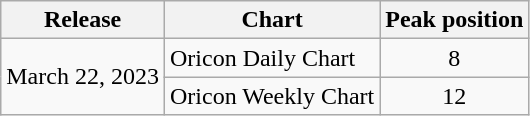<table class="wikitable">
<tr>
<th>Release</th>
<th>Chart</th>
<th>Peak position</th>
</tr>
<tr>
<td rowspan="3">March 22, 2023</td>
<td>Oricon Daily Chart</td>
<td align="center">8</td>
</tr>
<tr>
<td>Oricon Weekly Chart</td>
<td align="center">12</td>
</tr>
</table>
